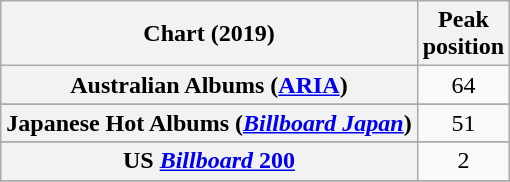<table class="wikitable sortable plainrowheaders" style="text-align:center">
<tr>
<th scope="col">Chart (2019)</th>
<th scope="col">Peak<br>position</th>
</tr>
<tr>
<th scope="row">Australian Albums (<a href='#'>ARIA</a>)</th>
<td>64</td>
</tr>
<tr>
</tr>
<tr>
</tr>
<tr>
</tr>
<tr>
</tr>
<tr>
</tr>
<tr>
</tr>
<tr>
</tr>
<tr>
</tr>
<tr>
</tr>
<tr>
</tr>
<tr>
</tr>
<tr>
<th scope="row">Japanese Hot Albums (<em><a href='#'>Billboard Japan</a></em>)</th>
<td>51</td>
</tr>
<tr>
</tr>
<tr>
</tr>
<tr>
</tr>
<tr>
</tr>
<tr>
</tr>
<tr>
</tr>
<tr>
<th scope="row">US <a href='#'><em>Billboard</em> 200</a></th>
<td>2</td>
</tr>
<tr>
</tr>
</table>
